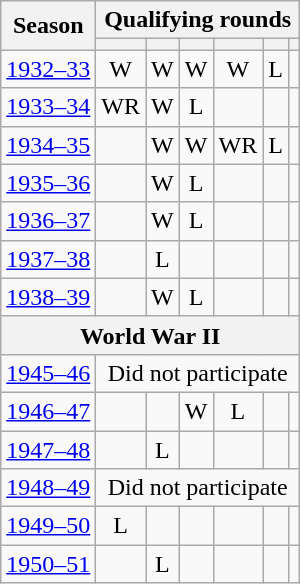<table class=wikitable style="text-align:center;">
<tr>
<th rowspan=2>Season</th>
<th colspan=6>Qualifying rounds</th>
</tr>
<tr>
<th></th>
<th></th>
<th></th>
<th></th>
<th></th>
<th></th>
</tr>
<tr>
<td><a href='#'>1932–33</a></td>
<td>W</td>
<td>W</td>
<td>W</td>
<td>W</td>
<td>L</td>
<td></td>
</tr>
<tr>
<td><a href='#'>1933–34</a></td>
<td>WR</td>
<td>W</td>
<td>L</td>
<td></td>
<td></td>
<td></td>
</tr>
<tr>
<td><a href='#'>1934–35</a></td>
<td></td>
<td>W</td>
<td>W</td>
<td>WR</td>
<td>L</td>
<td></td>
</tr>
<tr>
<td><a href='#'>1935–36</a></td>
<td></td>
<td>W</td>
<td>L</td>
<td></td>
<td></td>
<td></td>
</tr>
<tr>
<td><a href='#'>1936–37</a></td>
<td></td>
<td>W</td>
<td>L</td>
<td></td>
<td></td>
<td></td>
</tr>
<tr>
<td><a href='#'>1937–38</a></td>
<td></td>
<td>L</td>
<td></td>
<td></td>
<td></td>
<td></td>
</tr>
<tr>
<td><a href='#'>1938–39</a></td>
<td></td>
<td>W</td>
<td>L</td>
<td></td>
<td></td>
<td></td>
</tr>
<tr>
<th colspan=7>World War II</th>
</tr>
<tr>
<td><a href='#'>1945–46</a></td>
<td colspan=6>Did not participate</td>
</tr>
<tr>
<td><a href='#'>1946–47</a></td>
<td></td>
<td></td>
<td>W</td>
<td>L</td>
<td></td>
<td></td>
</tr>
<tr>
<td><a href='#'>1947–48</a></td>
<td></td>
<td>L</td>
<td></td>
<td></td>
<td></td>
<td></td>
</tr>
<tr>
<td><a href='#'>1948–49</a></td>
<td colspan=6>Did not participate</td>
</tr>
<tr>
<td><a href='#'>1949–50</a></td>
<td>L</td>
<td></td>
<td></td>
<td></td>
<td></td>
<td></td>
</tr>
<tr>
<td><a href='#'>1950–51</a></td>
<td></td>
<td>L</td>
<td></td>
<td></td>
<td></td>
<td></td>
</tr>
</table>
